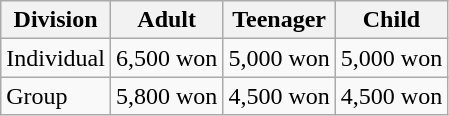<table class="wikitable">
<tr>
<th>Division</th>
<th>Adult</th>
<th>Teenager</th>
<th>Child</th>
</tr>
<tr>
<td>Individual</td>
<td>6,500 won</td>
<td>5,000 won</td>
<td>5,000 won</td>
</tr>
<tr>
<td>Group</td>
<td>5,800 won</td>
<td>4,500 won</td>
<td>4,500 won</td>
</tr>
</table>
